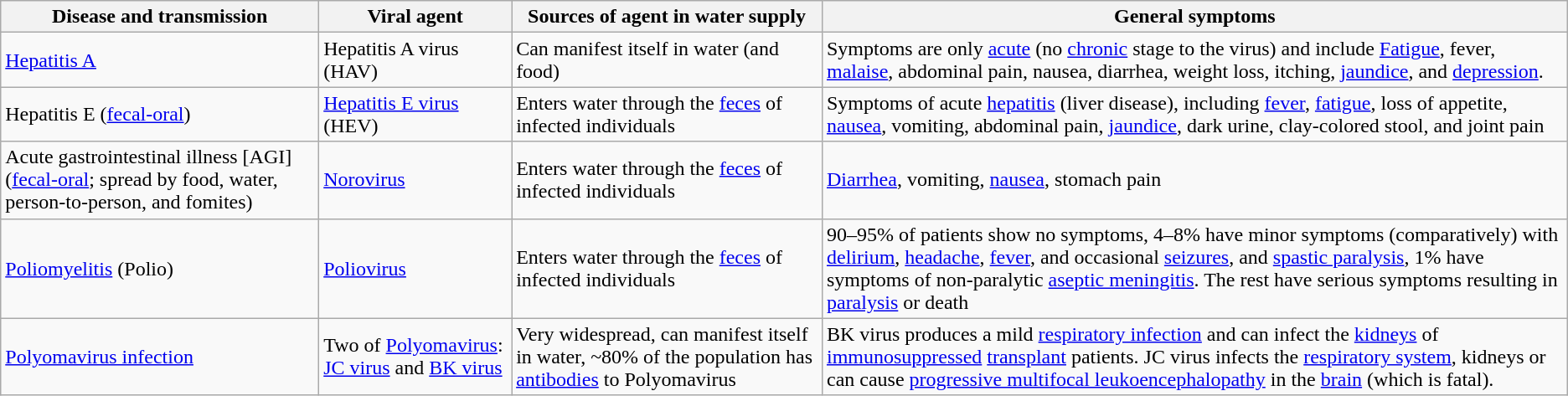<table class=wikitable>
<tr>
<th>Disease and transmission</th>
<th>Viral agent</th>
<th>Sources of agent in water supply</th>
<th>General symptoms</th>
</tr>
<tr>
<td><a href='#'>Hepatitis A</a></td>
<td>Hepatitis A virus (HAV)</td>
<td>Can manifest itself in water (and food)</td>
<td>Symptoms are only <a href='#'>acute</a> (no <a href='#'>chronic</a> stage to the virus) and include <a href='#'>Fatigue</a>, fever, <a href='#'>malaise</a>, abdominal pain, nausea, diarrhea, weight loss, itching, <a href='#'>jaundice</a>, and <a href='#'>depression</a>.</td>
</tr>
<tr>
<td>Hepatitis E (<a href='#'>fecal-oral</a>)</td>
<td><a href='#'>Hepatitis E virus</a> (HEV)</td>
<td>Enters water through the <a href='#'>feces</a> of infected individuals</td>
<td>Symptoms of acute <a href='#'>hepatitis</a> (liver disease), including <a href='#'>fever</a>, <a href='#'>fatigue</a>, loss of appetite, <a href='#'>nausea</a>, vomiting, abdominal pain, <a href='#'>jaundice</a>, dark urine, clay-colored stool, and joint pain</td>
</tr>
<tr>
<td>Acute gastrointestinal illness [AGI] (<a href='#'>fecal-oral</a>; spread by food, water, person-to-person, and fomites)</td>
<td><a href='#'>Norovirus</a></td>
<td>Enters water through the <a href='#'>feces</a> of infected individuals</td>
<td><a href='#'>Diarrhea</a>, vomiting, <a href='#'>nausea</a>, stomach pain</td>
</tr>
<tr>
<td><a href='#'>Poliomyelitis</a> (Polio)</td>
<td><a href='#'>Poliovirus</a></td>
<td>Enters water through the <a href='#'>feces</a> of infected individuals</td>
<td>90–95% of patients show no symptoms, 4–8% have minor symptoms (comparatively) with <a href='#'>delirium</a>, <a href='#'>headache</a>, <a href='#'>fever</a>, and occasional <a href='#'>seizures</a>, and <a href='#'>spastic paralysis</a>, 1% have symptoms of non-paralytic <a href='#'>aseptic meningitis</a>. The rest have serious symptoms resulting in <a href='#'>paralysis</a> or death</td>
</tr>
<tr>
<td><a href='#'>Polyomavirus infection</a></td>
<td>Two of <a href='#'>Polyomavirus</a>: <a href='#'>JC virus</a> and <a href='#'>BK virus</a></td>
<td>Very widespread, can manifest itself in water, ~80% of the population has <a href='#'>antibodies</a> to Polyomavirus</td>
<td>BK virus produces a mild <a href='#'>respiratory infection</a> and can infect the <a href='#'>kidneys</a> of <a href='#'>immunosuppressed</a> <a href='#'>transplant</a> patients. JC virus infects the <a href='#'>respiratory system</a>, kidneys or can cause <a href='#'>progressive multifocal leukoencephalopathy</a> in the <a href='#'>brain</a> (which is fatal).</td>
</tr>
</table>
